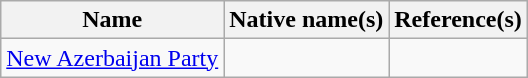<table class="wikitable">
<tr>
<th>Name</th>
<th>Native name(s)</th>
<th>Reference(s)</th>
</tr>
<tr>
<td><a href='#'>New Azerbaijan Party</a></td>
<td></td>
<td></td>
</tr>
</table>
